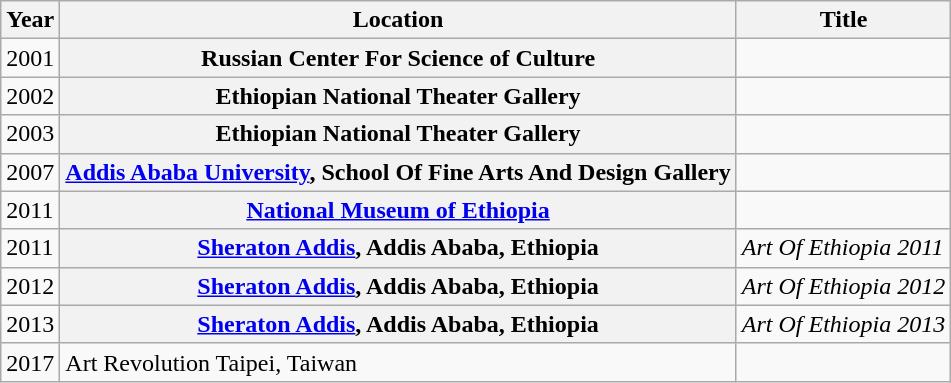<table class="wikitable sortable plainrowheaders">
<tr>
<th scope="col">Year</th>
<th scope="col">Location</th>
<th scope="col">Title</th>
</tr>
<tr>
<td>2001</td>
<th scope="row">Russian Center For Science of Culture</th>
<td></td>
</tr>
<tr>
<td>2002</td>
<th scope="row">Ethiopian National Theater Gallery</th>
<td></td>
</tr>
<tr>
<td>2003</td>
<th scope="row">Ethiopian National Theater Gallery</th>
<td></td>
</tr>
<tr>
<td>2007</td>
<th scope="row"><a href='#'>Addis Ababa University</a>, School Of Fine Arts And Design Gallery</th>
<td></td>
</tr>
<tr>
<td>2011</td>
<th scope="row"><a href='#'>National Museum of Ethiopia</a></th>
<td></td>
</tr>
<tr>
<td>2011</td>
<th scope="row"><a href='#'>Sheraton Addis</a>, Addis Ababa, Ethiopia</th>
<td><em>Art Of Ethiopia 2011</em></td>
</tr>
<tr>
<td>2012</td>
<th scope="row"><a href='#'>Sheraton Addis</a>, Addis Ababa, Ethiopia</th>
<td><em>Art Of Ethiopia 2012</em></td>
</tr>
<tr>
<td>2013</td>
<th scope="row"><a href='#'>Sheraton Addis</a>, Addis Ababa, Ethiopia</th>
<td><em>Art Of Ethiopia 2013</em></td>
</tr>
<tr>
<td>2017</td>
<td>Art Revolution Taipei, Taiwan</td>
<td></td>
</tr>
</table>
